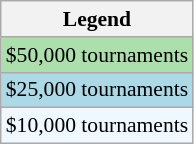<table class="wikitable"  style=font-size:90%;>
<tr>
<th>Legend</th>
</tr>
<tr style="background:#addfad;">
<td>$50,000 tournaments</td>
</tr>
<tr style="background:lightblue;">
<td>$25,000 tournaments</td>
</tr>
<tr style="background:#f0f8ff;">
<td>$10,000 tournaments</td>
</tr>
</table>
